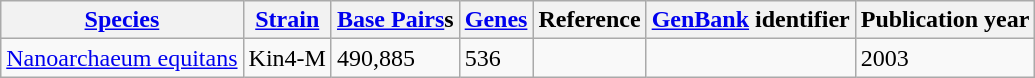<table class="wikitable sortable">
<tr>
<th><a href='#'>Species</a></th>
<th><a href='#'>Strain</a></th>
<th><a href='#'>Base Pairs</a>s</th>
<th><a href='#'>Genes</a></th>
<th>Reference</th>
<th><a href='#'>GenBank</a> identifier</th>
<th>Publication year</th>
</tr>
<tr>
<td><a href='#'>Nanoarchaeum equitans</a></td>
<td>Kin4-M</td>
<td>490,885</td>
<td>536</td>
<td></td>
<td></td>
<td>2003</td>
</tr>
</table>
